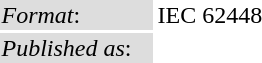<table style="text-align:left;">
<tr>
<td style="background:#ddd; width:100px;"><em>Format</em>:</td>
<td>IEC 62448</td>
</tr>
<tr>
<td style="background:#ddd;"><em>Published as</em>:</td>
<td></td>
</tr>
</table>
